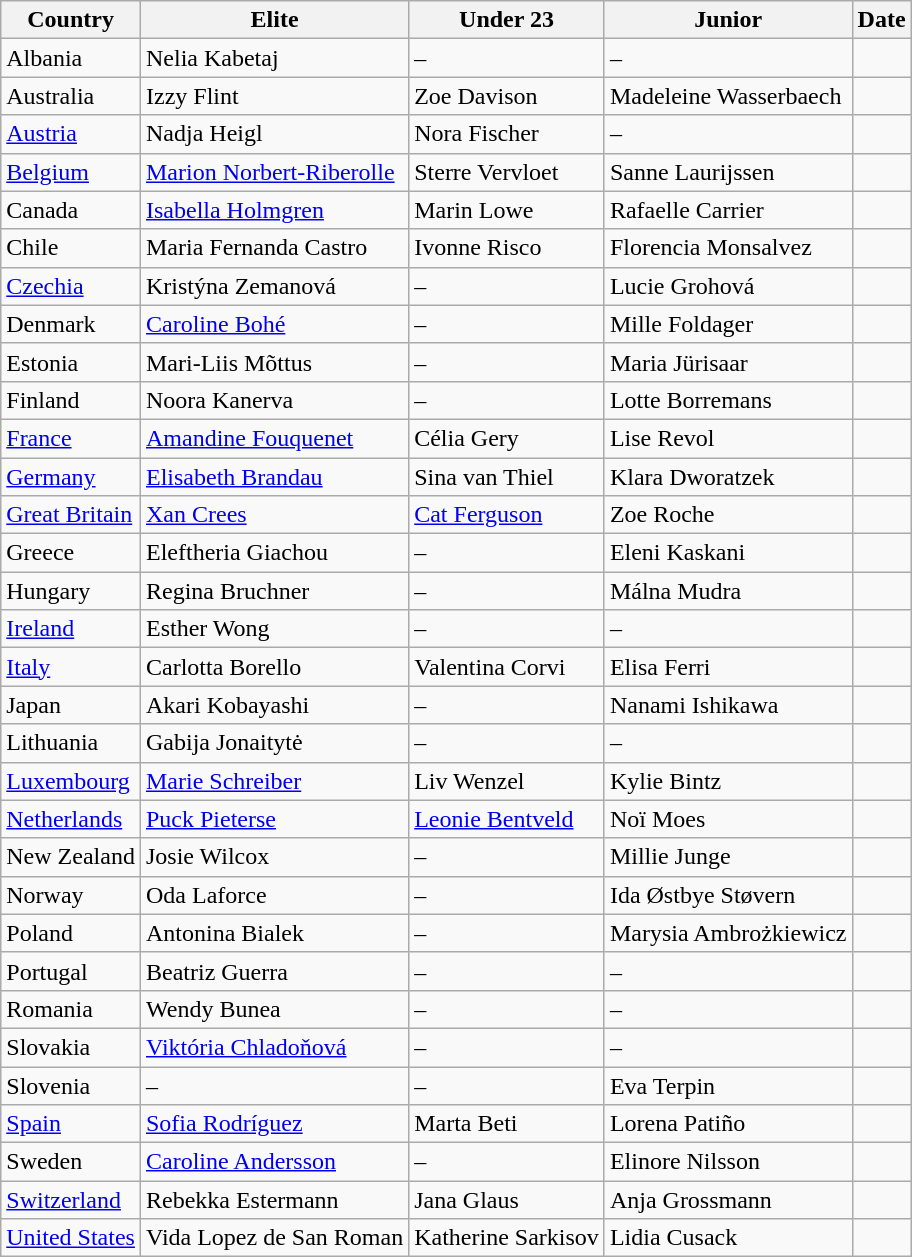<table class="wikitable sortable">
<tr>
<th>Country</th>
<th>Elite</th>
<th>Under 23</th>
<th>Junior</th>
<th>Date</th>
</tr>
<tr>
<td> Albania</td>
<td>Nelia Kabetaj</td>
<td>–</td>
<td>–</td>
<td></td>
</tr>
<tr>
<td> Australia</td>
<td>Izzy Flint</td>
<td>Zoe Davison</td>
<td>Madeleine Wasserbaech</td>
<td></td>
</tr>
<tr>
<td> <a href='#'>Austria</a></td>
<td>Nadja Heigl</td>
<td>Nora Fischer</td>
<td>–</td>
<td></td>
</tr>
<tr>
<td> <a href='#'>Belgium</a></td>
<td><a href='#'>Marion Norbert-Riberolle</a></td>
<td>Sterre Vervloet</td>
<td>Sanne Laurijssen</td>
<td></td>
</tr>
<tr>
<td> Canada</td>
<td><a href='#'>Isabella Holmgren</a></td>
<td>Marin Lowe</td>
<td>Rafaelle Carrier</td>
<td></td>
</tr>
<tr>
<td> Chile</td>
<td>Maria Fernanda Castro</td>
<td>Ivonne Risco</td>
<td>Florencia Monsalvez</td>
<td></td>
</tr>
<tr>
<td> <a href='#'>Czechia</a></td>
<td>Kristýna Zemanová</td>
<td>–</td>
<td>Lucie Grohová</td>
<td></td>
</tr>
<tr>
<td> Denmark</td>
<td><a href='#'>Caroline Bohé</a></td>
<td>–</td>
<td>Mille Foldager</td>
<td></td>
</tr>
<tr>
<td> Estonia</td>
<td>Mari-Liis Mõttus</td>
<td>–</td>
<td>Maria Jürisaar</td>
<td></td>
</tr>
<tr>
<td> Finland</td>
<td>Noora Kanerva</td>
<td>–</td>
<td>Lotte Borremans</td>
<td></td>
</tr>
<tr>
<td> <a href='#'>France</a></td>
<td><a href='#'>Amandine Fouquenet</a></td>
<td>Célia Gery</td>
<td>Lise Revol</td>
<td></td>
</tr>
<tr>
<td> <a href='#'>Germany</a></td>
<td><a href='#'>Elisabeth Brandau</a></td>
<td>Sina van Thiel</td>
<td>Klara Dworatzek</td>
<td></td>
</tr>
<tr>
<td> <a href='#'>Great Britain</a></td>
<td><a href='#'>Xan Crees</a></td>
<td><a href='#'>Cat Ferguson</a></td>
<td>Zoe Roche</td>
<td></td>
</tr>
<tr>
<td> Greece</td>
<td>Eleftheria Giachou</td>
<td>–</td>
<td>Eleni Kaskani</td>
<td></td>
</tr>
<tr>
<td> Hungary</td>
<td>Regina Bruchner</td>
<td>–</td>
<td>Málna Mudra</td>
<td></td>
</tr>
<tr>
<td> <a href='#'>Ireland</a></td>
<td>Esther Wong</td>
<td>–</td>
<td>–</td>
<td></td>
</tr>
<tr>
<td> <a href='#'>Italy</a></td>
<td>Carlotta Borello</td>
<td>Valentina Corvi</td>
<td>Elisa Ferri</td>
<td></td>
</tr>
<tr>
<td> Japan</td>
<td>Akari Kobayashi</td>
<td>–</td>
<td>Nanami Ishikawa</td>
<td></td>
</tr>
<tr>
<td> Lithuania</td>
<td>Gabija Jonaitytė</td>
<td>–</td>
<td>–</td>
<td></td>
</tr>
<tr>
<td> <a href='#'>Luxembourg</a></td>
<td><a href='#'>Marie Schreiber</a></td>
<td>Liv Wenzel</td>
<td>Kylie Bintz</td>
<td></td>
</tr>
<tr>
<td> <a href='#'>Netherlands</a></td>
<td><a href='#'>Puck Pieterse</a></td>
<td><a href='#'>Leonie Bentveld</a></td>
<td>Noï Moes</td>
<td></td>
</tr>
<tr>
<td> New Zealand</td>
<td>Josie Wilcox</td>
<td>–</td>
<td>Millie Junge</td>
<td></td>
</tr>
<tr>
<td> Norway</td>
<td>Oda Laforce</td>
<td>–</td>
<td>Ida Østbye Støvern</td>
<td></td>
</tr>
<tr>
<td> Poland</td>
<td>Antonina Bialek</td>
<td>–</td>
<td>Marysia Ambrożkiewicz</td>
<td></td>
</tr>
<tr>
<td> Portugal</td>
<td>Beatriz Guerra</td>
<td>–</td>
<td>–</td>
<td></td>
</tr>
<tr>
<td> Romania</td>
<td>Wendy Bunea</td>
<td>–</td>
<td>–</td>
<td></td>
</tr>
<tr>
<td> Slovakia</td>
<td><a href='#'>Viktória Chladoňová</a></td>
<td>–</td>
<td>–</td>
<td></td>
</tr>
<tr>
<td> Slovenia</td>
<td>–</td>
<td>–</td>
<td>Eva Terpin</td>
<td></td>
</tr>
<tr>
<td> <a href='#'>Spain</a></td>
<td><a href='#'>Sofia Rodríguez</a></td>
<td>Marta Beti</td>
<td>Lorena Patiño</td>
<td></td>
</tr>
<tr>
<td> Sweden</td>
<td><a href='#'>Caroline Andersson</a></td>
<td>–</td>
<td>Elinore Nilsson</td>
<td></td>
</tr>
<tr>
<td> <a href='#'>Switzerland</a></td>
<td>Rebekka Estermann</td>
<td>Jana Glaus</td>
<td>Anja Grossmann</td>
<td></td>
</tr>
<tr>
<td> <a href='#'>United States</a></td>
<td>Vida Lopez de San Roman</td>
<td>Katherine Sarkisov</td>
<td>Lidia Cusack</td>
<td></td>
</tr>
</table>
